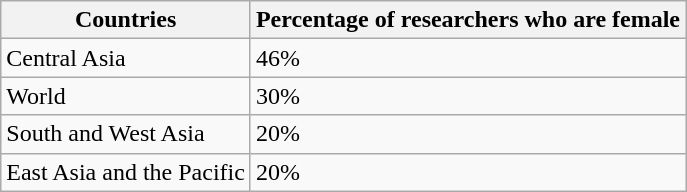<table class="wikitable">
<tr>
<th>Countries</th>
<th>Percentage of researchers who are female</th>
</tr>
<tr>
<td>Central Asia</td>
<td>46%</td>
</tr>
<tr>
<td>World</td>
<td>30%</td>
</tr>
<tr>
<td>South and West Asia</td>
<td>20%</td>
</tr>
<tr>
<td>East Asia and the Pacific</td>
<td>20%</td>
</tr>
</table>
